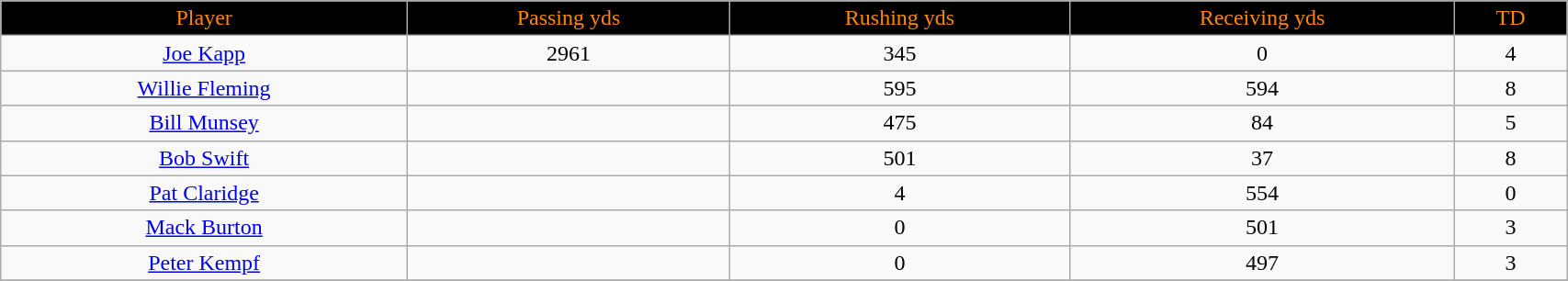<table class="wikitable" width="90%">
<tr align="center"  ! style="background:black;color:#FF8800;">
<td>Player</td>
<td>Passing yds</td>
<td>Rushing yds</td>
<td>Receiving yds</td>
<td>TD</td>
</tr>
<tr align="center" bgcolor="">
<td><a href='#'>Joe Kapp</a></td>
<td>2961</td>
<td>345</td>
<td>0</td>
<td>4</td>
</tr>
<tr align="center" bgcolor="">
<td><a href='#'>Willie Fleming</a></td>
<td></td>
<td>595</td>
<td>594</td>
<td>8</td>
</tr>
<tr align="center" bgcolor="">
<td><a href='#'>Bill Munsey</a></td>
<td></td>
<td>475</td>
<td>84</td>
<td>5</td>
</tr>
<tr align="center" bgcolor="">
<td><a href='#'>Bob Swift</a></td>
<td></td>
<td>501</td>
<td>37</td>
<td>8</td>
</tr>
<tr align="center" bgcolor="">
<td><a href='#'>Pat Claridge</a></td>
<td></td>
<td>4</td>
<td>554</td>
<td>0</td>
</tr>
<tr align="center" bgcolor="">
<td><a href='#'>Mack Burton</a></td>
<td></td>
<td>0</td>
<td>501</td>
<td>3</td>
</tr>
<tr align="center" bgcolor="">
<td><a href='#'>Peter Kempf</a></td>
<td></td>
<td>0</td>
<td>497</td>
<td>3</td>
</tr>
<tr align="center" bgcolor="">
</tr>
</table>
